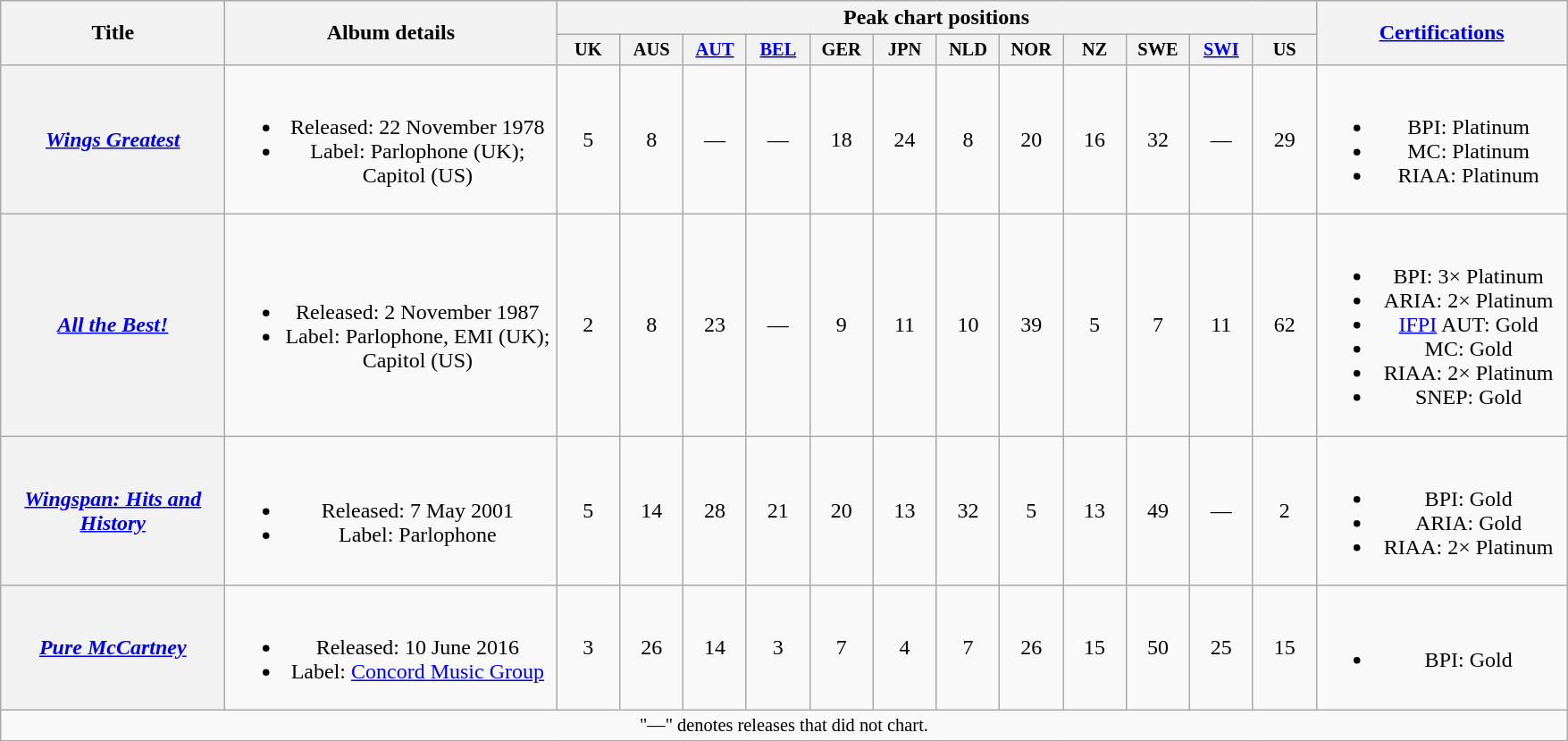<table class="wikitable plainrowheaders" style="text-align:center">
<tr>
<th scope="col" rowspan="2" style="width:10em">Title</th>
<th scope="col" rowspan="2" style="width:15em">Album details</th>
<th scope="col" colspan="12">Peak chart positions</th>
<th scope="col" rowspan="2" style="width:180px;"><a href='#'>Certifications</a><br></th>
</tr>
<tr>
<th style="width:3em;font-size:85%">UK<br></th>
<th style="width:3em;font-size:85%">AUS<br></th>
<th style="width:3em;font-size:85%"><a href='#'>AUT</a><br></th>
<th style="width:3em;font-size:85%"><a href='#'>BEL</a><br></th>
<th style="width:3em;font-size:85%">GER<br></th>
<th style="width:3em;font-size:85%">JPN<br></th>
<th style="width:3em;font-size:85%">NLD<br></th>
<th style="width:3em;font-size:85%">NOR<br></th>
<th style="width:3em;font-size:85%">NZ<br></th>
<th style="width:3em;font-size:85%">SWE<br></th>
<th style="width:3em;font-size:85%"><a href='#'>SWI</a><br></th>
<th style="width:3em;font-size:85%">US<br></th>
</tr>
<tr>
<th scope="row"><em><a href='#'>Wings Greatest</a></em><br></th>
<td><br><ul><li>Released: 22 November 1978</li><li>Label: Parlophone (UK); Capitol (US)</li></ul></td>
<td>5</td>
<td>8</td>
<td>—</td>
<td>—</td>
<td>18</td>
<td>24</td>
<td>8</td>
<td>20</td>
<td>16</td>
<td>32</td>
<td>—</td>
<td>29</td>
<td><br><ul><li>BPI: Platinum</li><li>MC: Platinum</li><li>RIAA: Platinum</li></ul></td>
</tr>
<tr>
<th scope="row"><em><a href='#'>All the Best!</a></em></th>
<td><br><ul><li>Released: 2 November 1987</li><li>Label: Parlophone, EMI (UK); Capitol (US)</li></ul></td>
<td>2</td>
<td>8</td>
<td>23</td>
<td>—</td>
<td>9</td>
<td>11</td>
<td>10</td>
<td>39</td>
<td>5</td>
<td>7</td>
<td>11</td>
<td>62</td>
<td><br><ul><li>BPI: 3× Platinum</li><li>ARIA: 2× Platinum</li><li><a href='#'>IFPI</a> AUT: Gold</li><li>MC: Gold</li><li>RIAA: 2× Platinum</li><li>SNEP: Gold</li></ul></td>
</tr>
<tr>
<th scope="row"><em><a href='#'>Wingspan: Hits and History</a></em></th>
<td><br><ul><li>Released: 7 May 2001</li><li>Label: Parlophone</li></ul></td>
<td>5</td>
<td>14</td>
<td>28</td>
<td>21</td>
<td>20</td>
<td>13</td>
<td>32</td>
<td>5</td>
<td>13</td>
<td>49</td>
<td>—</td>
<td>2</td>
<td><br><ul><li>BPI: Gold</li><li>ARIA: Gold</li><li>RIAA: 2× Platinum</li></ul></td>
</tr>
<tr>
<th scope="row"><em><a href='#'>Pure McCartney</a></em></th>
<td><br><ul><li>Released: 10 June 2016</li><li>Label: <a href='#'>Concord Music Group</a></li></ul></td>
<td>3</td>
<td>26</td>
<td>14</td>
<td>3</td>
<td>7</td>
<td>4</td>
<td>7</td>
<td>26</td>
<td>15</td>
<td>50</td>
<td>25</td>
<td>15</td>
<td><br><ul><li>BPI: Gold</li></ul></td>
</tr>
<tr>
<td colspan="15" style="text-align:center; font-size:85%;">"—" denotes releases that did not chart.</td>
</tr>
</table>
